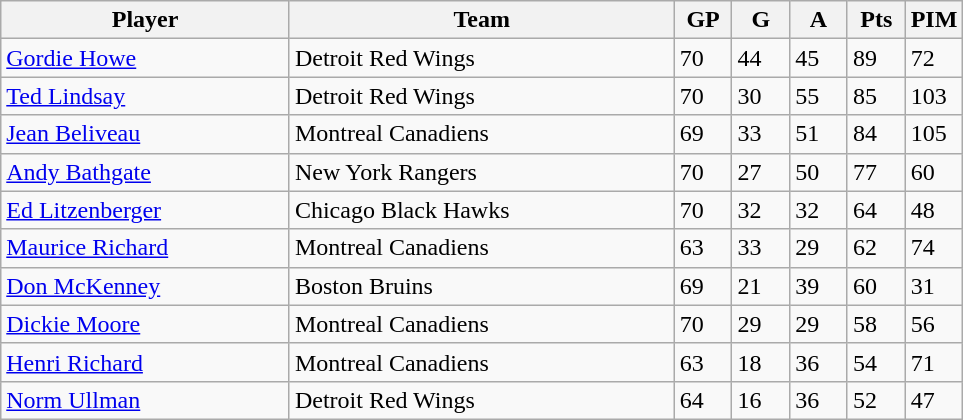<table class="wikitable">
<tr>
<th bgcolor="#DDDDFF" width="30%">Player</th>
<th bgcolor="#DDDDFF" width="40%">Team</th>
<th bgcolor="#DDDDFF" width="6%">GP</th>
<th bgcolor="#DDDDFF" width="6%">G</th>
<th bgcolor="#DDDDFF" width="6%">A</th>
<th bgcolor="#DDDDFF" width="6%">Pts</th>
<th bgcolor="#DDDDFF" width="6%">PIM</th>
</tr>
<tr>
<td><a href='#'>Gordie Howe</a></td>
<td>Detroit Red Wings</td>
<td>70</td>
<td>44</td>
<td>45</td>
<td>89</td>
<td>72</td>
</tr>
<tr>
<td><a href='#'>Ted Lindsay</a></td>
<td>Detroit Red Wings</td>
<td>70</td>
<td>30</td>
<td>55</td>
<td>85</td>
<td>103</td>
</tr>
<tr>
<td><a href='#'>Jean Beliveau</a></td>
<td>Montreal Canadiens</td>
<td>69</td>
<td>33</td>
<td>51</td>
<td>84</td>
<td>105</td>
</tr>
<tr>
<td><a href='#'>Andy Bathgate</a></td>
<td>New York Rangers</td>
<td>70</td>
<td>27</td>
<td>50</td>
<td>77</td>
<td>60</td>
</tr>
<tr>
<td><a href='#'>Ed Litzenberger</a></td>
<td>Chicago Black Hawks</td>
<td>70</td>
<td>32</td>
<td>32</td>
<td>64</td>
<td>48</td>
</tr>
<tr>
<td><a href='#'>Maurice Richard</a></td>
<td>Montreal Canadiens</td>
<td>63</td>
<td>33</td>
<td>29</td>
<td>62</td>
<td>74</td>
</tr>
<tr>
<td><a href='#'>Don McKenney</a></td>
<td>Boston Bruins</td>
<td>69</td>
<td>21</td>
<td>39</td>
<td>60</td>
<td>31</td>
</tr>
<tr>
<td><a href='#'>Dickie Moore</a></td>
<td>Montreal Canadiens</td>
<td>70</td>
<td>29</td>
<td>29</td>
<td>58</td>
<td>56</td>
</tr>
<tr>
<td><a href='#'>Henri Richard</a></td>
<td>Montreal Canadiens</td>
<td>63</td>
<td>18</td>
<td>36</td>
<td>54</td>
<td>71</td>
</tr>
<tr>
<td><a href='#'>Norm Ullman</a></td>
<td>Detroit Red Wings</td>
<td>64</td>
<td>16</td>
<td>36</td>
<td>52</td>
<td>47</td>
</tr>
</table>
